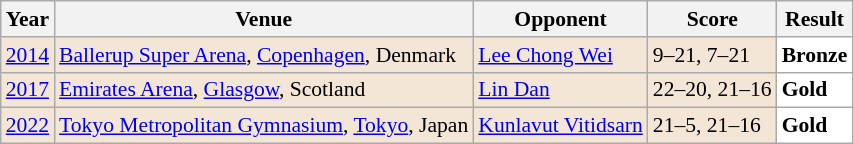<table class="sortable wikitable" style="font-size: 90%">
<tr>
<th>Year</th>
<th>Venue</th>
<th>Opponent</th>
<th>Score</th>
<th>Result</th>
</tr>
<tr style="background:#F3E6D7">
<td align="center"><a href='#'>2014</a></td>
<td align="left"><a href='#'>Ballerup Super Arena</a>, <a href='#'>Copenhagen</a>, Denmark</td>
<td align="left"> <a href='#'>Lee Chong Wei</a></td>
<td align="left">9–21, 7–21</td>
<td style="text-align:left; background:white"> <strong>Bronze</strong></td>
</tr>
<tr style="background:#F3E6D7">
<td align="center"><a href='#'>2017</a></td>
<td align="left"><a href='#'>Emirates Arena</a>, <a href='#'>Glasgow</a>, Scotland</td>
<td align="left"> <a href='#'>Lin Dan</a></td>
<td align="left">22–20, 21–16</td>
<td style="text-align:left; background:white"> <strong>Gold</strong></td>
</tr>
<tr style="background:#F3E6D7">
<td align="center"><a href='#'>2022</a></td>
<td align="left"><a href='#'>Tokyo Metropolitan Gymnasium</a>, <a href='#'>Tokyo</a>, Japan</td>
<td align="left"> <a href='#'>Kunlavut Vitidsarn</a></td>
<td align="left">21–5, 21–16</td>
<td style="text-align:left; background:white"> <strong>Gold</strong></td>
</tr>
</table>
